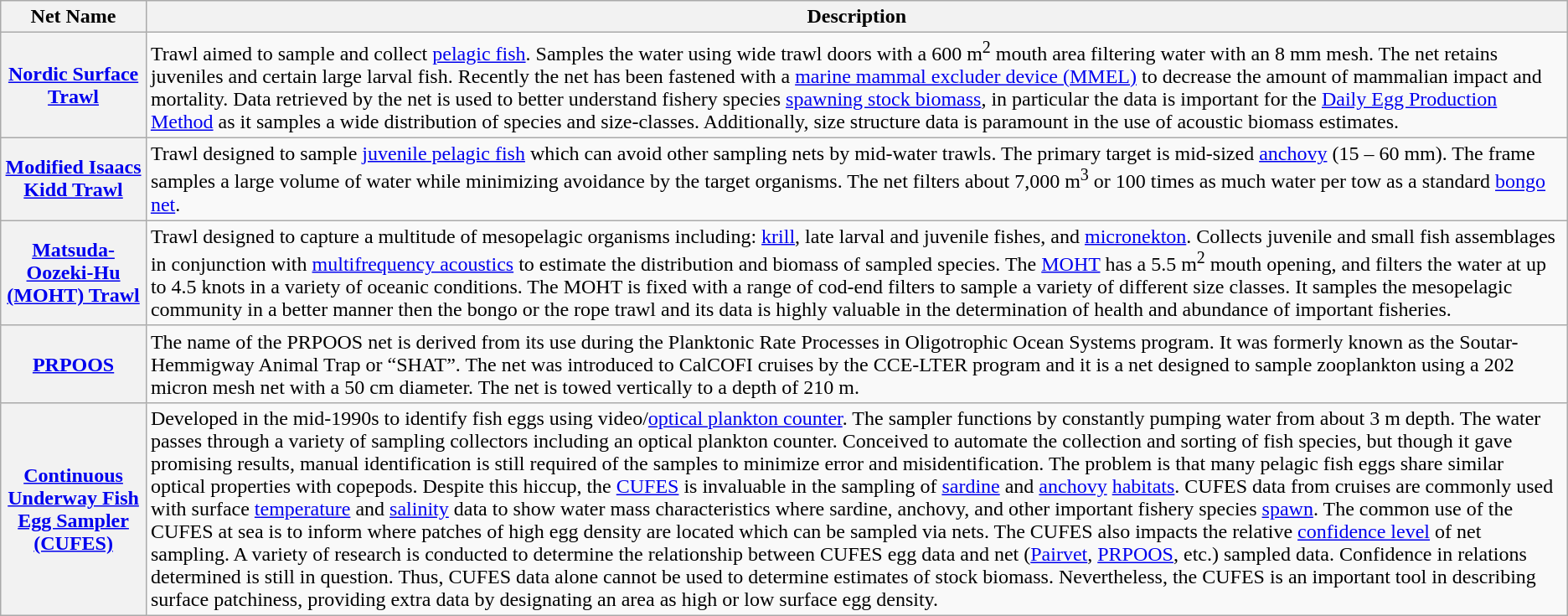<table class="wikitable">
<tr>
<th scope="col">Net Name</th>
<th scope="col">Description</th>
</tr>
<tr>
<th><a href='#'>Nordic Surface Trawl</a></th>
<td>Trawl aimed to sample and collect <a href='#'>pelagic fish</a>. Samples the water using wide trawl doors with a 600 m<sup>2</sup> mouth area filtering water with an 8 mm mesh. The net retains juveniles and certain large larval fish. Recently the net has been fastened with a <a href='#'>marine mammal excluder device (MMEL)</a> to decrease the amount of mammalian impact and mortality. Data retrieved by the net is used to better understand fishery species <a href='#'>spawning stock biomass</a>, in particular the data is important for the <a href='#'>Daily Egg Production Method</a> as it samples a wide distribution of species and size-classes.  Additionally, size structure data is paramount in the use of acoustic biomass estimates.</td>
</tr>
<tr>
<th><a href='#'>Modified Isaacs Kidd Trawl</a></th>
<td>Trawl designed to sample <a href='#'>juvenile pelagic fish</a> which can avoid other sampling nets by mid-water trawls. The primary target is mid-sized <a href='#'>anchovy</a> (15 – 60 mm). The frame samples a large volume of water while minimizing avoidance by the target organisms. The net filters about 7,000 m<sup>3</sup> or 100 times as much water per tow as a standard <a href='#'>bongo net</a>.</td>
</tr>
<tr>
<th><a href='#'>Matsuda-Oozeki-Hu (MOHT) Trawl</a></th>
<td>Trawl designed to capture a multitude of mesopelagic organisms including: <a href='#'>krill</a>, late larval and juvenile fishes, and <a href='#'>micronekton</a>. Collects juvenile and small fish assemblages in conjunction with <a href='#'>multifrequency acoustics</a> to estimate the distribution and biomass of sampled species. The <a href='#'>MOHT</a> has a 5.5 m<sup>2</sup> mouth opening, and filters the water at up to 4.5 knots in a variety of oceanic conditions. The MOHT is fixed with a range of cod-end filters to sample a variety of different size classes. It samples the mesopelagic community in a better manner then the bongo or the rope trawl and its data is highly valuable in the determination of health and abundance of important fisheries.</td>
</tr>
<tr>
<th><a href='#'>PRPOOS</a></th>
<td>The name of the PRPOOS net is derived from its use during the Planktonic Rate Processes in Oligotrophic Ocean Systems program.  It was formerly known as the Soutar-Hemmigway Animal Trap or “SHAT”.  The net was introduced to CalCOFI cruises by the CCE-LTER program and it is a net designed to sample zooplankton using a 202 micron mesh net with a 50 cm diameter. The net is towed vertically to a depth of 210 m.</td>
</tr>
<tr>
<th><a href='#'>Continuous Underway Fish Egg Sampler (CUFES)</a></th>
<td>Developed in the mid-1990s to identify fish eggs using video/<a href='#'>optical plankton counter</a>. The sampler functions by constantly pumping water from about 3 m depth. The water passes through a variety of sampling collectors including an optical plankton counter.  Conceived to automate the collection and sorting of fish species, but though it gave promising results, manual identification is still required of the samples to minimize error and misidentification. The problem is that many pelagic fish eggs share similar optical properties with copepods. Despite this hiccup, the <a href='#'>CUFES</a> is invaluable in the sampling of <a href='#'>sardine</a> and <a href='#'>anchovy</a> <a href='#'>habitats</a>. CUFES data from cruises are commonly used with surface <a href='#'>temperature</a> and <a href='#'>salinity</a> data to show water mass characteristics where sardine, anchovy, and other important fishery species <a href='#'>spawn</a>. The common use of the CUFES at sea is to inform where patches of high egg density are located which can be sampled via nets. The CUFES also impacts the relative <a href='#'>confidence level</a> of net sampling. A variety of research is conducted to determine the relationship between CUFES egg data and net (<a href='#'>Pairvet</a>, <a href='#'>PRPOOS</a>, etc.) sampled data. Confidence in relations determined is still in question. Thus, CUFES data alone cannot be used to determine estimates of stock biomass. Nevertheless, the CUFES is an important tool in describing surface patchiness, providing extra data by designating an area as high or low surface egg density.</td>
</tr>
</table>
